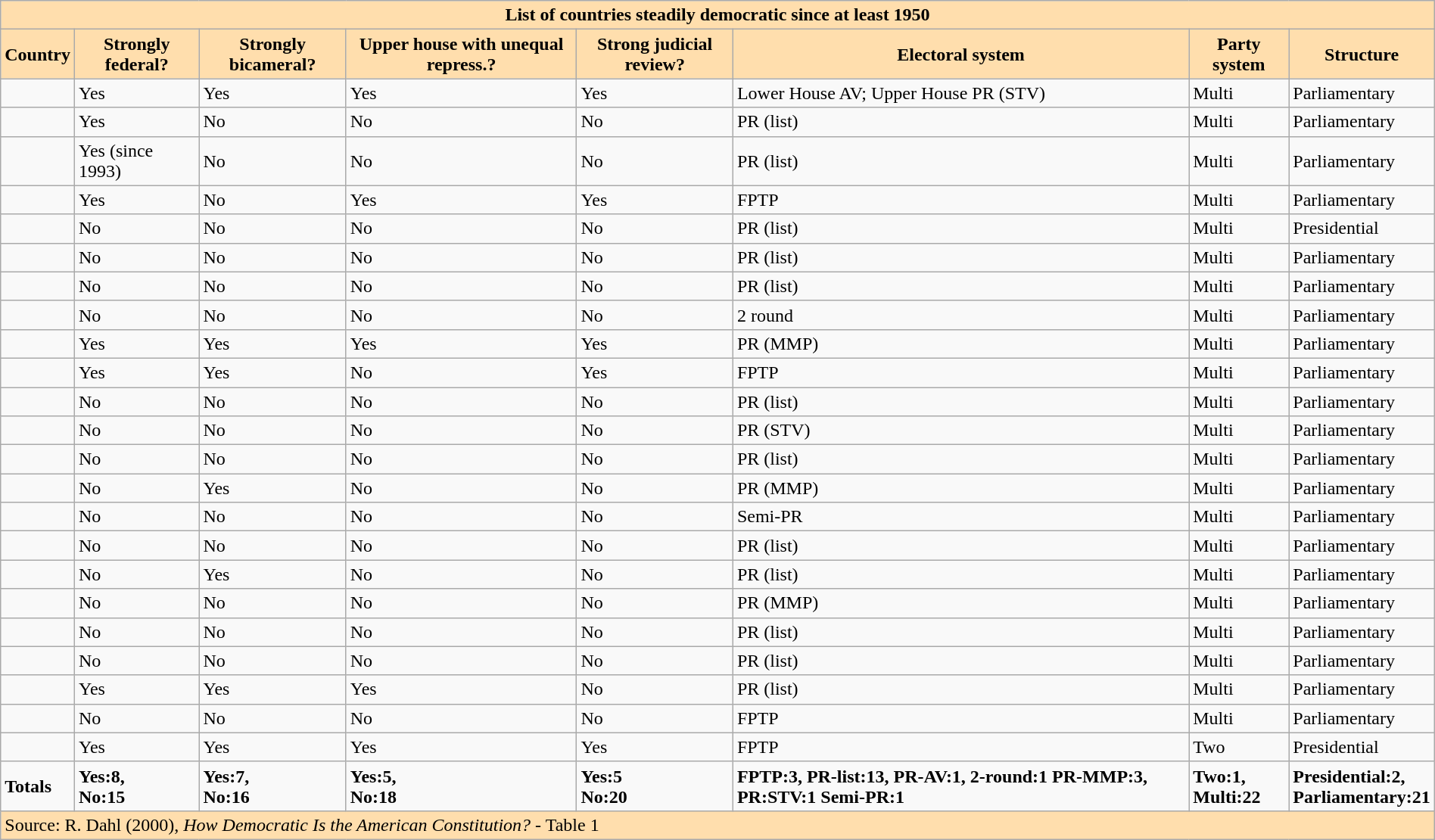<table class="wikitable" style="margin: 1em auto 1em auto">
<tr>
<th colspan="8" align=center style="background-color: #ffdead;">List of countries steadily democratic since at least 1950</th>
</tr>
<tr>
<th align=center style="background-color: #ffdead;">Country</th>
<th align=center style="background-color: #ffdead;">Strongly federal?</th>
<th align=center style="background-color: #ffdead;">Strongly bicameral?</th>
<th align=center style="background-color: #ffdead;">Upper house with unequal repress.?</th>
<th align=center style="background-color: #ffdead;">Strong judicial review?</th>
<th align=center style="background-color: #ffdead;">Electoral system</th>
<th align=center style="background-color: #ffdead;">Party system</th>
<th align=center style="background-color: #ffdead;">Structure</th>
</tr>
<tr>
<td></td>
<td>Yes</td>
<td>Yes</td>
<td>Yes</td>
<td>Yes</td>
<td>Lower House AV; Upper House PR (STV)</td>
<td>Multi</td>
<td>Parliamentary</td>
</tr>
<tr>
<td></td>
<td>Yes</td>
<td>No</td>
<td>No</td>
<td>No</td>
<td>PR (list)</td>
<td>Multi</td>
<td>Parliamentary</td>
</tr>
<tr>
<td></td>
<td>Yes (since 1993)</td>
<td>No</td>
<td>No</td>
<td>No</td>
<td>PR (list)</td>
<td>Multi</td>
<td>Parliamentary</td>
</tr>
<tr>
<td></td>
<td>Yes</td>
<td>No</td>
<td>Yes</td>
<td>Yes</td>
<td>FPTP</td>
<td>Multi</td>
<td>Parliamentary</td>
</tr>
<tr>
<td></td>
<td>No</td>
<td>No</td>
<td>No</td>
<td>No</td>
<td>PR (list)</td>
<td>Multi</td>
<td>Presidential</td>
</tr>
<tr>
<td></td>
<td>No</td>
<td>No</td>
<td>No</td>
<td>No</td>
<td>PR (list)</td>
<td>Multi</td>
<td>Parliamentary</td>
</tr>
<tr>
<td></td>
<td>No</td>
<td>No</td>
<td>No</td>
<td>No</td>
<td>PR (list)</td>
<td>Multi</td>
<td>Parliamentary</td>
</tr>
<tr>
<td></td>
<td>No</td>
<td>No</td>
<td>No</td>
<td>No</td>
<td>2 round</td>
<td>Multi</td>
<td>Parliamentary</td>
</tr>
<tr>
<td></td>
<td>Yes</td>
<td>Yes</td>
<td>Yes</td>
<td>Yes</td>
<td>PR (MMP)</td>
<td>Multi</td>
<td>Parliamentary</td>
</tr>
<tr>
<td></td>
<td>Yes</td>
<td>Yes</td>
<td>No</td>
<td>Yes</td>
<td>FPTP</td>
<td>Multi</td>
<td>Parliamentary</td>
</tr>
<tr>
<td></td>
<td>No</td>
<td>No</td>
<td>No</td>
<td>No</td>
<td>PR (list)</td>
<td>Multi</td>
<td>Parliamentary</td>
</tr>
<tr>
<td></td>
<td>No</td>
<td>No</td>
<td>No</td>
<td>No</td>
<td>PR (STV)</td>
<td>Multi</td>
<td>Parliamentary</td>
</tr>
<tr>
<td></td>
<td>No</td>
<td>No</td>
<td>No</td>
<td>No</td>
<td>PR (list)</td>
<td>Multi</td>
<td>Parliamentary</td>
</tr>
<tr>
<td></td>
<td>No</td>
<td>Yes</td>
<td>No</td>
<td>No</td>
<td>PR (MMP)</td>
<td>Multi</td>
<td>Parliamentary</td>
</tr>
<tr>
<td></td>
<td>No</td>
<td>No</td>
<td>No</td>
<td>No</td>
<td>Semi-PR</td>
<td>Multi</td>
<td>Parliamentary</td>
</tr>
<tr>
<td></td>
<td>No</td>
<td>No</td>
<td>No</td>
<td>No</td>
<td>PR (list)</td>
<td>Multi</td>
<td>Parliamentary</td>
</tr>
<tr>
<td></td>
<td>No</td>
<td>Yes</td>
<td>No</td>
<td>No</td>
<td>PR (list)</td>
<td>Multi</td>
<td>Parliamentary</td>
</tr>
<tr>
<td></td>
<td>No</td>
<td>No</td>
<td>No</td>
<td>No</td>
<td>PR (MMP)</td>
<td>Multi</td>
<td>Parliamentary</td>
</tr>
<tr>
<td></td>
<td>No</td>
<td>No</td>
<td>No</td>
<td>No</td>
<td>PR (list)</td>
<td>Multi</td>
<td>Parliamentary</td>
</tr>
<tr>
<td></td>
<td>No</td>
<td>No</td>
<td>No</td>
<td>No</td>
<td>PR (list)</td>
<td>Multi</td>
<td>Parliamentary</td>
</tr>
<tr>
<td></td>
<td>Yes</td>
<td>Yes</td>
<td>Yes</td>
<td>No</td>
<td>PR (list)</td>
<td>Multi</td>
<td>Parliamentary</td>
</tr>
<tr>
<td></td>
<td>No</td>
<td>No</td>
<td>No</td>
<td>No</td>
<td>FPTP</td>
<td>Multi</td>
<td>Parliamentary</td>
</tr>
<tr>
<td></td>
<td>Yes</td>
<td>Yes</td>
<td>Yes</td>
<td>Yes</td>
<td>FPTP</td>
<td>Two</td>
<td>Presidential</td>
</tr>
<tr>
<td><strong>Totals</strong></td>
<td><strong>Yes:8,<br>No:15</strong></td>
<td><strong>Yes:7,<br>No:16</strong></td>
<td><strong>Yes:5,<br>No:18</strong></td>
<td><strong>Yes:5<br>No:20</strong></td>
<td><strong>FPTP:3, PR-list:13, PR-AV:1, 2-round:1 PR-MMP:3, PR:STV:1 Semi-PR:1</strong></td>
<td><strong>Two:1,<br>Multi:22</strong></td>
<td><strong>Presidential:2,<br>Parliamentary:21</strong></td>
</tr>
<tr>
<td colspan="8" align=left style="background-color: #ffdead;">Source: R. Dahl (2000), <em>How Democratic Is the American Constitution?</em> - Table 1</td>
</tr>
</table>
